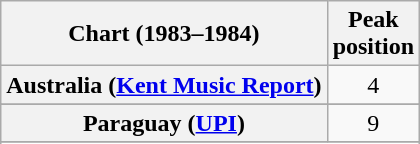<table class="wikitable sortable plainrowheaders" style="text-align:center">
<tr>
<th scope="col">Chart (1983–1984)</th>
<th scope="col">Peak<br>position</th>
</tr>
<tr>
<th scope="row">Australia (<a href='#'>Kent Music Report</a>)</th>
<td>4</td>
</tr>
<tr>
</tr>
<tr>
</tr>
<tr>
</tr>
<tr>
</tr>
<tr>
</tr>
<tr>
<th scope="row">Paraguay (<a href='#'>UPI</a>)</th>
<td>9</td>
</tr>
<tr>
</tr>
<tr>
</tr>
</table>
